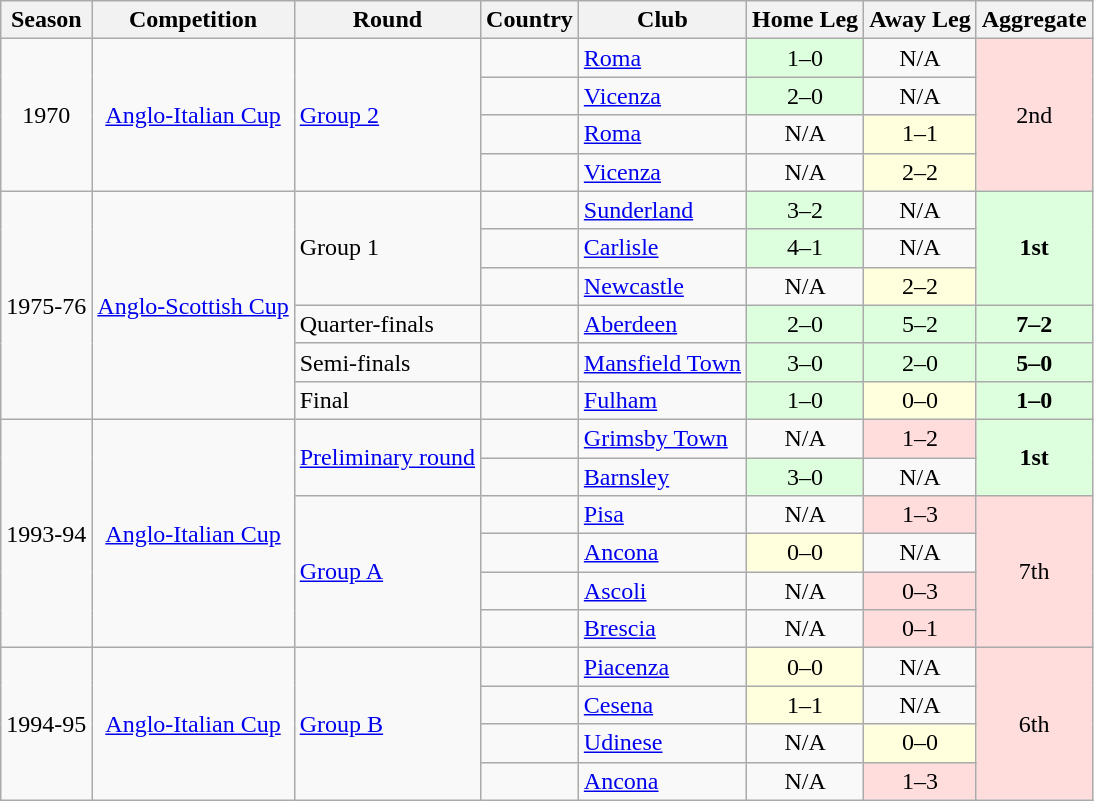<table class="wikitable">
<tr>
<th>Season</th>
<th>Competition</th>
<th>Round</th>
<th>Country</th>
<th>Club</th>
<th>Home Leg</th>
<th>Away Leg</th>
<th>Aggregate</th>
</tr>
<tr>
<td rowspan=4 align="center">1970</td>
<td rowspan=4 align="center"><a href='#'>Anglo-Italian Cup</a></td>
<td rowspan=4><a href='#'>Group 2</a></td>
<td align="center"></td>
<td><a href='#'>Roma</a></td>
<td style="text-align:center; background:#dfd;">1–0</td>
<td align="center">N/A</td>
<td rowspan=4 style="text-align:center; background:#fdd;">2nd</td>
</tr>
<tr>
<td align="center"></td>
<td><a href='#'>Vicenza</a></td>
<td style="text-align:center; background:#dfd;">2–0</td>
<td align="center">N/A</td>
</tr>
<tr>
<td align="center"></td>
<td><a href='#'>Roma</a></td>
<td align="center">N/A</td>
<td style="text-align:center; background:#ffd;">1–1</td>
</tr>
<tr>
<td align="center"></td>
<td><a href='#'>Vicenza</a></td>
<td align="center">N/A</td>
<td style="text-align:center; background:#ffd;">2–2</td>
</tr>
<tr>
<td rowspan=6 align="center">1975-76</td>
<td rowspan=6 align="center"><a href='#'>Anglo-Scottish Cup</a></td>
<td rowspan=3>Group 1</td>
<td align="center"></td>
<td><a href='#'>Sunderland</a></td>
<td style="text-align:center; background:#dfd;">3–2</td>
<td align="center">N/A</td>
<td rowspan=3 style="text-align:center; background:#dfd;"><strong>1st</strong></td>
</tr>
<tr>
<td align="center"></td>
<td><a href='#'>Carlisle</a></td>
<td style="text-align:center; background:#dfd;">4–1</td>
<td align="center">N/A</td>
</tr>
<tr>
<td align="center"></td>
<td><a href='#'>Newcastle</a></td>
<td align="center">N/A</td>
<td style="text-align:center; background:#ffd;">2–2</td>
</tr>
<tr>
<td rowspan=1>Quarter-finals</td>
<td align="center"></td>
<td><a href='#'>Aberdeen</a></td>
<td style="text-align:center; background:#dfd;">2–0</td>
<td style="text-align:center; background:#dfd;">5–2</td>
<td style="text-align:center; background:#dfd;"><strong>7–2</strong></td>
</tr>
<tr>
<td rowspan=1>Semi-finals</td>
<td align="center"></td>
<td><a href='#'>Mansfield Town</a></td>
<td style="text-align:center; background:#dfd;">3–0</td>
<td style="text-align:center; background:#dfd;">2–0</td>
<td style="text-align:center; background:#dfd;"><strong>5–0</strong></td>
</tr>
<tr>
<td rowspan=1>Final</td>
<td align="center"></td>
<td><a href='#'>Fulham</a></td>
<td style="text-align:center; background:#dfd;">1–0</td>
<td style="text-align:center; background:#ffd;">0–0</td>
<td style="text-align:center; background:#dfd;"><strong>1–0</strong></td>
</tr>
<tr>
<td rowspan=6 align="center">1993-94</td>
<td rowspan=6 align="center"><a href='#'>Anglo-Italian Cup</a></td>
<td rowspan=2><a href='#'>Preliminary round</a></td>
<td align="center"></td>
<td><a href='#'>Grimsby Town</a></td>
<td align="center">N/A</td>
<td style="text-align:center; background:#fdd;">1–2</td>
<td rowspan=2 style="text-align:center; background:#dfd;"><strong>1st</strong></td>
</tr>
<tr>
<td align="center"></td>
<td><a href='#'>Barnsley</a></td>
<td style="text-align:center; background:#dfd;">3–0</td>
<td align="center">N/A</td>
</tr>
<tr>
<td rowspan=4><a href='#'>Group A</a></td>
<td align="center"></td>
<td><a href='#'>Pisa</a></td>
<td align="center">N/A</td>
<td style="text-align:center; background:#fdd;">1–3</td>
<td rowspan=4 style="text-align:center; background:#fdd;">7th</td>
</tr>
<tr>
<td align="center"></td>
<td><a href='#'>Ancona</a></td>
<td style="text-align:center; background:#ffd;">0–0</td>
<td align="center">N/A</td>
</tr>
<tr>
<td align="center"></td>
<td><a href='#'>Ascoli</a></td>
<td align="center">N/A</td>
<td style="text-align:center; background:#fdd;">0–3</td>
</tr>
<tr>
<td align="center"></td>
<td><a href='#'>Brescia</a></td>
<td align="center">N/A</td>
<td style="text-align:center; background:#fdd;">0–1</td>
</tr>
<tr>
<td rowspan=4 align="center">1994-95</td>
<td rowspan=4 align="center"><a href='#'>Anglo-Italian Cup</a></td>
<td rowspan=4><a href='#'>Group B</a></td>
<td align="center"></td>
<td><a href='#'>Piacenza</a></td>
<td style="text-align:center; background:#ffd;">0–0</td>
<td align="center">N/A</td>
<td rowspan=4 style="text-align:center; background:#fdd;">6th</td>
</tr>
<tr>
<td align="center"></td>
<td><a href='#'>Cesena</a></td>
<td style="text-align:center; background:#ffd;">1–1</td>
<td align="center">N/A</td>
</tr>
<tr>
<td align="center"></td>
<td><a href='#'>Udinese</a></td>
<td align="center">N/A</td>
<td style="text-align:center; background:#ffd;">0–0</td>
</tr>
<tr>
<td align="center"></td>
<td><a href='#'>Ancona</a></td>
<td align="center">N/A</td>
<td style="text-align:center; background:#fdd;">1–3</td>
</tr>
</table>
